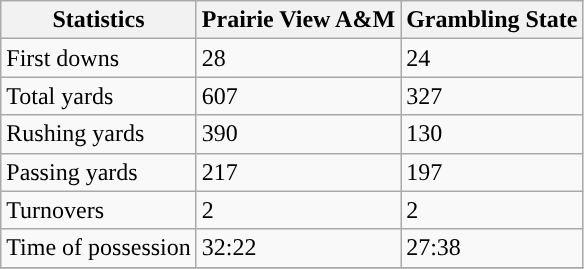<table class="wikitable">
<tr>
<th>Statistics</th>
<th>Prairie View A&M</th>
<th>Grambling State</th>
</tr>
<tr>
<td>First downs</td>
<td>28</td>
<td>24</td>
</tr>
<tr>
<td>Total yards</td>
<td>607</td>
<td>327</td>
</tr>
<tr>
<td>Rushing yards</td>
<td>390</td>
<td>130</td>
</tr>
<tr>
<td>Passing yards</td>
<td>217</td>
<td>197</td>
</tr>
<tr>
<td>Turnovers</td>
<td>2</td>
<td>2</td>
</tr>
<tr>
<td>Time of possession</td>
<td>32:22</td>
<td>27:38</td>
</tr>
<tr>
</tr>
</table>
